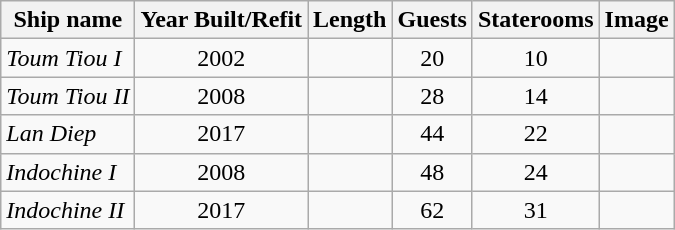<table class="wikitable">
<tr>
<th>Ship name</th>
<th>Year Built/Refit</th>
<th>Length</th>
<th>Guests</th>
<th>Staterooms</th>
<th>Image</th>
</tr>
<tr>
<td><em>Toum Tiou I</em></td>
<td style="text-align:Center;">2002</td>
<td style="text-align:Center;"></td>
<td style="text-align:Center;">20</td>
<td style="text-align:Center;">10</td>
<td style="text-align:Center;"></td>
</tr>
<tr>
<td><em>Toum Tiou II</em></td>
<td style="text-align:Center;">2008</td>
<td style="text-align:Center;"></td>
<td style="text-align:Center;">28</td>
<td style="text-align:Center;">14</td>
<td style="text-align:Center;"></td>
</tr>
<tr>
<td><em>Lan Diep</em></td>
<td style="text-align:Center;">2017</td>
<td style="text-align:Center;"></td>
<td style="text-align:Center;">44</td>
<td style="text-align:Center;">22</td>
<td style="text-align:Center;"></td>
</tr>
<tr>
<td><em>Indochine I</em></td>
<td style="text-align:Center;">2008</td>
<td style="text-align:Center;"></td>
<td style="text-align:Center;">48</td>
<td style="text-align:Center;">24</td>
<td style="text-align:Center;"></td>
</tr>
<tr>
<td><em>Indochine II</em></td>
<td style="text-align:Center;">2017</td>
<td style="text-align:Center;"></td>
<td style="text-align:Center;">62</td>
<td style="text-align:Center;">31</td>
<td style="text-align:Center;"></td>
</tr>
</table>
